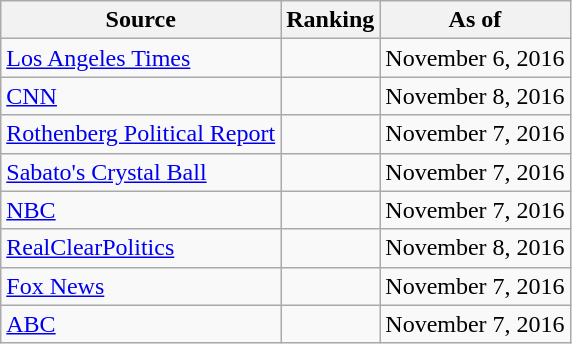<table class="wikitable" style="text-align:center">
<tr>
<th>Source</th>
<th>Ranking</th>
<th>As of</th>
</tr>
<tr>
<td align="left"><a href='#'>Los Angeles Times</a></td>
<td></td>
<td>November 6, 2016</td>
</tr>
<tr>
<td align="left"><a href='#'>CNN</a></td>
<td></td>
<td>November 8, 2016</td>
</tr>
<tr>
<td align=left><a href='#'>Rothenberg Political Report</a></td>
<td></td>
<td>November 7, 2016</td>
</tr>
<tr>
<td align="left"><a href='#'>Sabato's Crystal Ball</a></td>
<td></td>
<td>November 7, 2016</td>
</tr>
<tr>
<td align="left"><a href='#'>NBC</a></td>
<td></td>
<td>November 7, 2016</td>
</tr>
<tr>
<td align="left"><a href='#'>RealClearPolitics</a></td>
<td></td>
<td>November 8, 2016</td>
</tr>
<tr>
<td align="left"><a href='#'>Fox News</a></td>
<td></td>
<td>November 7, 2016</td>
</tr>
<tr>
<td align="left"><a href='#'>ABC</a></td>
<td></td>
<td>November 7, 2016</td>
</tr>
</table>
